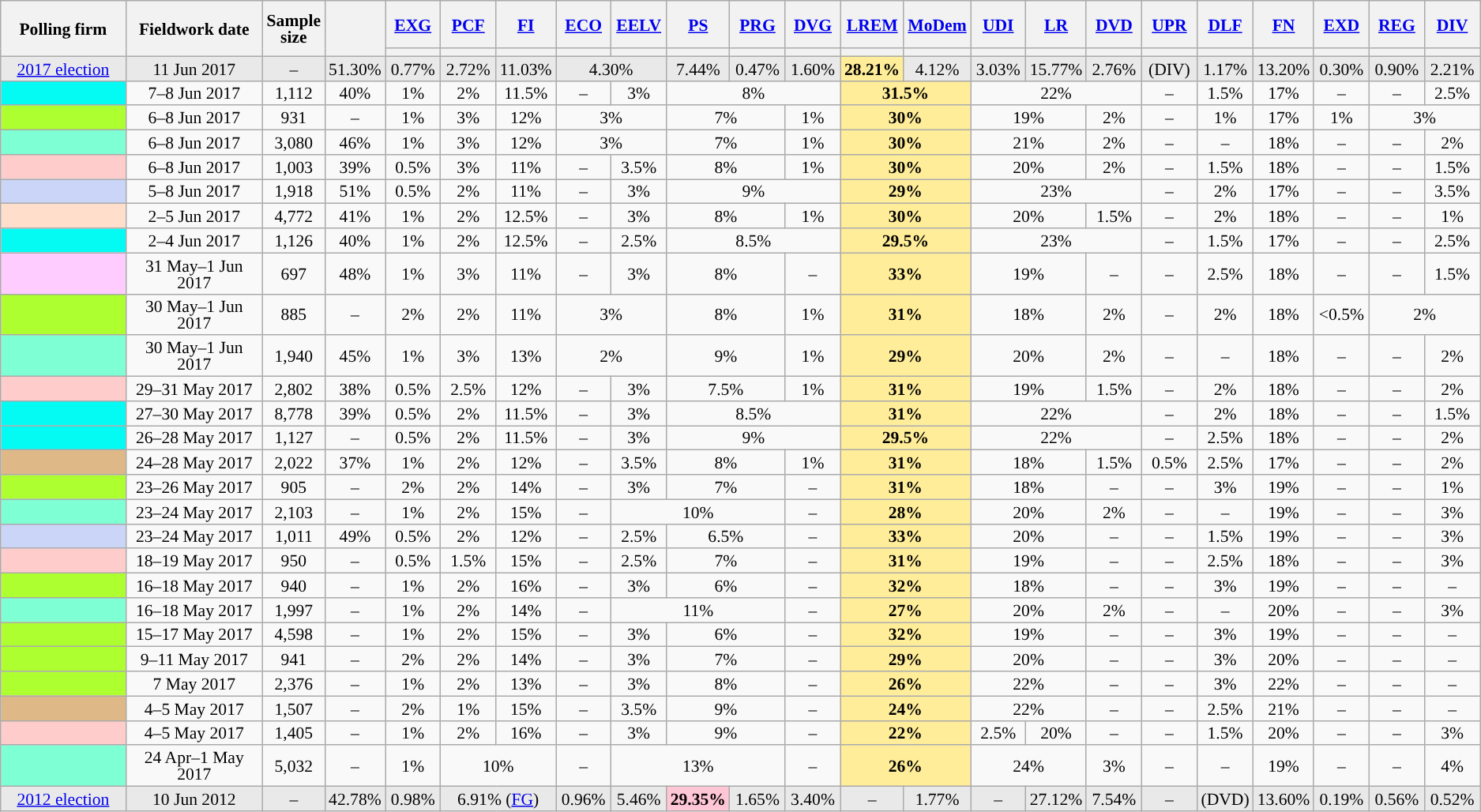<table class="wikitable sortable" style="text-align:center;font-size:90%;line-height:14px;">
<tr style="height:40px;">
<th style="width:100px;" rowspan="2">Polling firm</th>
<th style="width:110px;" rowspan="2">Fieldwork date</th>
<th style="width:35px;" rowspan="2">Sample<br>size</th>
<th style="width:30px;" rowspan="2"></th>
<th class="unsortable" style="width:40px;"><a href='#'>EXG</a></th>
<th class="unsortable" style="width:40px;"><a href='#'>PCF</a></th>
<th class="unsortable" style="width:40px;"><a href='#'>FI</a></th>
<th class="unsortable" style="width:40px;"><a href='#'>ECO</a></th>
<th class="unsortable" style="width:40px;"><a href='#'>EELV</a></th>
<th class="unsortable" style="width:40px;"><a href='#'>PS</a></th>
<th class="unsortable" style="width:40px;"><a href='#'>PRG</a></th>
<th class="unsortable" style="width:40px;"><a href='#'>DVG</a></th>
<th class="unsortable" style="width:40px;"><a href='#'>LREM</a></th>
<th class="unsortable" style="width:40px;"><a href='#'>MoDem</a></th>
<th class="unsortable" style="width:40px;"><a href='#'>UDI</a></th>
<th class="unsortable" style="width:40px;"><a href='#'>LR</a></th>
<th class="unsortable" style="width:40px;"><a href='#'>DVD</a></th>
<th class="unsortable" style="width:40px;"><a href='#'>UPR</a></th>
<th class="unsortable" style="width:40px;"><a href='#'>DLF</a></th>
<th class="unsortable" style="width:40px;"><a href='#'>FN</a></th>
<th class="unsortable" style="width:40px;"><a href='#'>EXD</a></th>
<th class="unsortable" style="width:40px;"><a href='#'>REG</a></th>
<th class="unsortable" style="width:40px;"><a href='#'>DIV</a></th>
</tr>
<tr>
<th style="background:"></th>
<th style="background:"></th>
<th style="background:"></th>
<th style="background:"></th>
<th style="background:"></th>
<th style="background:"></th>
<th style="background:"></th>
<th style="background:"></th>
<th style="background:"></th>
<th style="background:"></th>
<th style="background:"></th>
<th style="background:"></th>
<th style="background:"></th>
<th style="background:"></th>
<th style="background:"></th>
<th style="background:"></th>
<th style="background:"></th>
<th style="background:"></th>
<th style="background:"></th>
</tr>
<tr style="background:#E9E9E9;">
<td><a href='#'>2017 election</a></td>
<td data-sort-value="2017-06-11">11 Jun 2017</td>
<td>–</td>
<td>51.30%</td>
<td>0.77%</td>
<td>2.72%</td>
<td>11.03%</td>
<td colspan="2">4.30%</td>
<td>7.44%</td>
<td>0.47%</td>
<td>1.60%</td>
<td style="background:#FFED99;"><strong>28.21%</strong></td>
<td>4.12%</td>
<td>3.03%</td>
<td>15.77%</td>
<td>2.76%</td>
<td>(DIV)</td>
<td>1.17%</td>
<td>13.20%</td>
<td>0.30%</td>
<td>0.90%</td>
<td>2.21%</td>
</tr>
<tr>
<td style="background:#04FBF4;"></td>
<td data-sort-value="2017-06-08">7–8 Jun 2017</td>
<td>1,112</td>
<td>40%</td>
<td>1%</td>
<td>2%</td>
<td>11.5%</td>
<td>–</td>
<td>3%</td>
<td colspan="3">8%</td>
<td style="background:#FFED99;" colspan="2"><strong>31.5%</strong></td>
<td colspan="3">22%</td>
<td>–</td>
<td>1.5%</td>
<td>17%</td>
<td>–</td>
<td>–</td>
<td>2.5%</td>
</tr>
<tr>
<td style="background:GreenYellow;"></td>
<td data-sort-value="2017-06-08">6–8 Jun 2017</td>
<td>931</td>
<td>–</td>
<td>1%</td>
<td>3%</td>
<td>12%</td>
<td colspan="2">3%</td>
<td colspan="2">7%</td>
<td>1%</td>
<td style="background:#FFED99;" colspan="2"><strong>30%</strong></td>
<td colspan="2">19%</td>
<td>2%</td>
<td>–</td>
<td>1%</td>
<td>17%</td>
<td>1%</td>
<td colspan="2">3%</td>
</tr>
<tr>
<td style="background:aquamarine;"></td>
<td data-sort-value="2017-06-08">6–8 Jun 2017</td>
<td>3,080</td>
<td>46%</td>
<td>1%</td>
<td>3%</td>
<td>12%</td>
<td colspan="2">3%</td>
<td colspan="2">7%</td>
<td>1%</td>
<td style="background:#FFED99;" colspan="2"><strong>30%</strong></td>
<td colspan="2">21%</td>
<td>2%</td>
<td>–</td>
<td>–</td>
<td>18%</td>
<td>–</td>
<td>–</td>
<td>2%</td>
</tr>
<tr>
<td style="background:#FFCCCC;"></td>
<td data-sort-value="2017-06-08">6–8 Jun 2017</td>
<td>1,003</td>
<td>39%</td>
<td>0.5%</td>
<td>3%</td>
<td>11%</td>
<td>–</td>
<td>3.5%</td>
<td colspan="2">8%</td>
<td>1%</td>
<td style="background:#FFED99;" colspan="2"><strong>30%</strong></td>
<td colspan="2">20%</td>
<td>2%</td>
<td>–</td>
<td>1.5%</td>
<td>18%</td>
<td>–</td>
<td>–</td>
<td>1.5%</td>
</tr>
<tr>
<td style="background:#CAD5F7;"></td>
<td data-sort-value="2017-06-08">5–8 Jun 2017</td>
<td>1,918</td>
<td>51%</td>
<td>0.5%</td>
<td>2%</td>
<td>11%</td>
<td>–</td>
<td>3%</td>
<td colspan="3">9%</td>
<td style="background:#FFED99;" colspan="2"><strong>29%</strong></td>
<td colspan="3">23%</td>
<td>–</td>
<td>2%</td>
<td>17%</td>
<td>–</td>
<td>–</td>
<td>3.5%</td>
</tr>
<tr>
<td style="background:#FFDFCC;"></td>
<td data-sort-value="2017-06-05">2–5 Jun 2017</td>
<td>4,772</td>
<td>41%</td>
<td>1%</td>
<td>2%</td>
<td>12.5%</td>
<td>–</td>
<td>3%</td>
<td colspan="2">8%</td>
<td>1%</td>
<td style="background:#FFED99;" colspan="2"><strong>30%</strong></td>
<td colspan="2">20%</td>
<td>1.5%</td>
<td>–</td>
<td>2%</td>
<td>18%</td>
<td>–</td>
<td>–</td>
<td>1%</td>
</tr>
<tr>
<td style="background:#04FBF4;"></td>
<td data-sort-value="2017-06-04">2–4 Jun 2017</td>
<td>1,126</td>
<td>40%</td>
<td>1%</td>
<td>2%</td>
<td>12.5%</td>
<td>–</td>
<td>2.5%</td>
<td colspan="3">8.5%</td>
<td style="background:#FFED99;" colspan="2"><strong>29.5%</strong></td>
<td colspan="3">23%</td>
<td>–</td>
<td>1.5%</td>
<td>17%</td>
<td>–</td>
<td>–</td>
<td>2.5%</td>
</tr>
<tr>
<td style="background:#FFCCFF;"></td>
<td data-sort-value="2017-06-01">31 May–1 Jun 2017</td>
<td>697</td>
<td>48%</td>
<td>1%</td>
<td>3%</td>
<td>11%</td>
<td>–</td>
<td>3%</td>
<td colspan="2">8%</td>
<td>–</td>
<td style="background:#FFED99;" colspan="2"><strong>33%</strong></td>
<td colspan="2">19%</td>
<td>–</td>
<td>–</td>
<td>2.5%</td>
<td>18%</td>
<td>–</td>
<td>–</td>
<td>1.5%</td>
</tr>
<tr>
<td style="background:GreenYellow;"></td>
<td data-sort-value="2017-06-01">30 May–1 Jun 2017</td>
<td>885</td>
<td>–</td>
<td>2%</td>
<td>2%</td>
<td>11%</td>
<td colspan="2">3%</td>
<td colspan="2">8%</td>
<td>1%</td>
<td style="background:#FFED99;" colspan="2"><strong>31%</strong></td>
<td colspan="2">18%</td>
<td>2%</td>
<td>–</td>
<td>2%</td>
<td>18%</td>
<td><0.5%</td>
<td colspan="2">2%</td>
</tr>
<tr>
<td style="background:aquamarine;"></td>
<td data-sort-value="2017-06-01">30 May–1 Jun 2017</td>
<td>1,940</td>
<td>45%</td>
<td>1%</td>
<td>3%</td>
<td>13%</td>
<td colspan="2">2%</td>
<td colspan="2">9%</td>
<td>1%</td>
<td style="background:#FFED99;" colspan="2"><strong>29%</strong></td>
<td colspan="2">20%</td>
<td>2%</td>
<td>–</td>
<td>–</td>
<td>18%</td>
<td>–</td>
<td>–</td>
<td>2%</td>
</tr>
<tr>
<td style="background:#FFCCCC;"></td>
<td data-sort-value="2017-05-31">29–31 May 2017</td>
<td>2,802</td>
<td>38%</td>
<td>0.5%</td>
<td>2.5%</td>
<td>12%</td>
<td>–</td>
<td>3%</td>
<td colspan="2">7.5%</td>
<td>1%</td>
<td style="background:#FFED99;" colspan="2"><strong>31%</strong></td>
<td colspan="2">19%</td>
<td>1.5%</td>
<td>–</td>
<td>2%</td>
<td>18%</td>
<td>–</td>
<td>–</td>
<td>2%</td>
</tr>
<tr>
<td style="background:#04FBF4;"></td>
<td data-sort-value="2017-05-30">27–30 May 2017</td>
<td>8,778</td>
<td>39%</td>
<td>0.5%</td>
<td>2%</td>
<td>11.5%</td>
<td>–</td>
<td>3%</td>
<td colspan="3">8.5%</td>
<td style="background:#FFED99;" colspan="2"><strong>31%</strong></td>
<td colspan="3">22%</td>
<td>–</td>
<td>2%</td>
<td>18%</td>
<td>–</td>
<td>–</td>
<td>1.5%</td>
</tr>
<tr>
<td style="background:#04FBF4;"></td>
<td data-sort-value="2017-05-28">26–28 May 2017</td>
<td>1,127</td>
<td>–</td>
<td>0.5%</td>
<td>2%</td>
<td>11.5%</td>
<td>–</td>
<td>3%</td>
<td colspan="3">9%</td>
<td style="background:#FFED99;" colspan="2"><strong>29.5%</strong></td>
<td colspan="3">22%</td>
<td>–</td>
<td>2.5%</td>
<td>18%</td>
<td>–</td>
<td>–</td>
<td>2%</td>
</tr>
<tr>
<td style="background:burlywood;"></td>
<td data-sort-value="2017-05-28">24–28 May 2017</td>
<td>2,022</td>
<td>37%</td>
<td>1%</td>
<td>2%</td>
<td>12%</td>
<td>–</td>
<td>3.5%</td>
<td colspan="2">8%</td>
<td>1%</td>
<td style="background:#FFED99;" colspan="2"><strong>31%</strong></td>
<td colspan="2">18%</td>
<td>1.5%</td>
<td>0.5%</td>
<td>2.5%</td>
<td>17%</td>
<td>–</td>
<td>–</td>
<td>2%</td>
</tr>
<tr>
<td style="background:GreenYellow;"></td>
<td data-sort-value="2017-05-26">23–26 May 2017</td>
<td>905</td>
<td>–</td>
<td>2%</td>
<td>2%</td>
<td>14%</td>
<td>–</td>
<td>3%</td>
<td colspan="2">7%</td>
<td>–</td>
<td style="background:#FFED99;" colspan="2"><strong>31%</strong></td>
<td colspan="2">18%</td>
<td>–</td>
<td>–</td>
<td>3%</td>
<td>19%</td>
<td>–</td>
<td>–</td>
<td>1%</td>
</tr>
<tr>
<td style="background:aquamarine;"></td>
<td data-sort-value="2017-05-24">23–24 May 2017</td>
<td>2,103</td>
<td>–</td>
<td>1%</td>
<td>2%</td>
<td>15%</td>
<td>–</td>
<td colspan="3">10%</td>
<td>–</td>
<td style="background:#FFED99;" colspan="2"><strong>28%</strong></td>
<td colspan="2">20%</td>
<td>2%</td>
<td>–</td>
<td>–</td>
<td>19%</td>
<td>–</td>
<td>–</td>
<td>3%</td>
</tr>
<tr>
<td style="background:#CAD5F7;"></td>
<td data-sort-value="2017-05-24">23–24 May 2017</td>
<td>1,011</td>
<td>49%</td>
<td>0.5%</td>
<td>2%</td>
<td>12%</td>
<td>–</td>
<td>2.5%</td>
<td colspan="2">6.5%</td>
<td>–</td>
<td style="background:#FFED99;" colspan="2"><strong>33%</strong></td>
<td colspan="2">20%</td>
<td>–</td>
<td>–</td>
<td>1.5%</td>
<td>19%</td>
<td>–</td>
<td>–</td>
<td>3%</td>
</tr>
<tr>
<td style="background:#FFCCCC;"></td>
<td data-sort-value="2017-05-19">18–19 May 2017</td>
<td>950</td>
<td>–</td>
<td>0.5%</td>
<td>1.5%</td>
<td>15%</td>
<td>–</td>
<td>2.5%</td>
<td colspan="2">7%</td>
<td>–</td>
<td style="background:#FFED99;" colspan="2"><strong>31%</strong></td>
<td colspan="2">19%</td>
<td>–</td>
<td>–</td>
<td>2.5%</td>
<td>18%</td>
<td>–</td>
<td>–</td>
<td>3%</td>
</tr>
<tr>
<td style="background:GreenYellow;"></td>
<td data-sort-value="2017-05-18">16–18 May 2017</td>
<td>940</td>
<td>–</td>
<td>1%</td>
<td>2%</td>
<td>16%</td>
<td>–</td>
<td>3%</td>
<td colspan="2">6%</td>
<td>–</td>
<td style="background:#FFED99;" colspan="2"><strong>32%</strong></td>
<td colspan="2">18%</td>
<td>–</td>
<td>–</td>
<td>3%</td>
<td>19%</td>
<td>–</td>
<td>–</td>
<td>–</td>
</tr>
<tr>
<td style="background:aquamarine;"></td>
<td data-sort-value="2017-05-18">16–18 May 2017</td>
<td>1,997</td>
<td>–</td>
<td>1%</td>
<td>2%</td>
<td>14%</td>
<td>–</td>
<td colspan="3">11%</td>
<td>–</td>
<td style="background:#FFED99;" colspan="2"><strong>27%</strong></td>
<td colspan="2">20%</td>
<td>2%</td>
<td>–</td>
<td>–</td>
<td>20%</td>
<td>–</td>
<td>–</td>
<td>3%</td>
</tr>
<tr>
<td style="background:GreenYellow;"></td>
<td data-sort-value="2017-05-17">15–17 May 2017</td>
<td>4,598</td>
<td>–</td>
<td>1%</td>
<td>2%</td>
<td>15%</td>
<td>–</td>
<td>3%</td>
<td colspan="2">6%</td>
<td>–</td>
<td style="background:#FFED99;" colspan="2"><strong>32%</strong></td>
<td colspan="2">19%</td>
<td>–</td>
<td>–</td>
<td>3%</td>
<td>19%</td>
<td>–</td>
<td>–</td>
<td>–</td>
</tr>
<tr>
<td style="background:GreenYellow;"></td>
<td data-sort-value="2017-05-11">9–11 May 2017</td>
<td>941</td>
<td>–</td>
<td>2%</td>
<td>2%</td>
<td>14%</td>
<td>–</td>
<td>3%</td>
<td colspan="2">7%</td>
<td>–</td>
<td style="background:#FFED99;" colspan="2"><strong>29%</strong></td>
<td colspan="2">20%</td>
<td>–</td>
<td>–</td>
<td>3%</td>
<td>20%</td>
<td>–</td>
<td>–</td>
<td>–</td>
</tr>
<tr>
<td style="background:GreenYellow;"></td>
<td data-sort-value="2017-05-07">7 May 2017</td>
<td>2,376</td>
<td>–</td>
<td>1%</td>
<td>2%</td>
<td>13%</td>
<td>–</td>
<td>3%</td>
<td colspan="2">8%</td>
<td>–</td>
<td style="background:#FFED99;" colspan="2"><strong>26%</strong></td>
<td colspan="2">22%</td>
<td>–</td>
<td>–</td>
<td>3%</td>
<td>22%</td>
<td>–</td>
<td>–</td>
<td>–</td>
</tr>
<tr>
<td style="background:burlywood;"></td>
<td data-sort-value="2017-05-05">4–5 May 2017</td>
<td>1,507</td>
<td>–</td>
<td>2%</td>
<td>1%</td>
<td>15%</td>
<td>–</td>
<td>3.5%</td>
<td colspan="2">9%</td>
<td>–</td>
<td style="background:#FFED99;" colspan="2"><strong>24%</strong></td>
<td colspan="2">22%</td>
<td>–</td>
<td>–</td>
<td>2.5%</td>
<td>21%</td>
<td>–</td>
<td>–</td>
<td>–</td>
</tr>
<tr>
<td style="background:#FFCCCC;"></td>
<td data-sort-value="2017-05-05">4–5 May 2017</td>
<td>1,405</td>
<td>–</td>
<td>1%</td>
<td>2%</td>
<td>16%</td>
<td>–</td>
<td>3%</td>
<td colspan="2">9%</td>
<td>–</td>
<td style="background:#FFED99;" colspan="2"><strong>22%</strong></td>
<td>2.5%</td>
<td>20%</td>
<td>–</td>
<td>–</td>
<td>1.5%</td>
<td>20%</td>
<td>–</td>
<td>–</td>
<td>3%</td>
</tr>
<tr>
<td style="background:aquamarine;"></td>
<td data-sort-value="2017-05-01">24 Apr–1 May 2017</td>
<td>5,032</td>
<td>–</td>
<td>1%</td>
<td colspan="2">10%</td>
<td>–</td>
<td colspan="3">13%</td>
<td>–</td>
<td style="background:#FFED99;" colspan="2"><strong>26%</strong></td>
<td colspan="2">24%</td>
<td>3%</td>
<td>–</td>
<td>–</td>
<td>19%</td>
<td>–</td>
<td>–</td>
<td>4%</td>
</tr>
<tr style="background:#E9E9E9;">
<td><a href='#'>2012 election</a></td>
<td data-sort-value="2012-06-10">10 Jun 2012</td>
<td>–</td>
<td>42.78%</td>
<td>0.98%</td>
<td colspan="2">6.91% (<a href='#'>FG</a>)</td>
<td>0.96%</td>
<td>5.46%</td>
<td style="background:#FFC6D5;"><strong>29.35%</strong></td>
<td>1.65%</td>
<td>3.40%</td>
<td>–</td>
<td>1.77%</td>
<td>–</td>
<td>27.12%</td>
<td>7.54%</td>
<td>–</td>
<td>(DVD)</td>
<td>13.60%</td>
<td>0.19%</td>
<td>0.56%</td>
<td>0.52%</td>
</tr>
</table>
